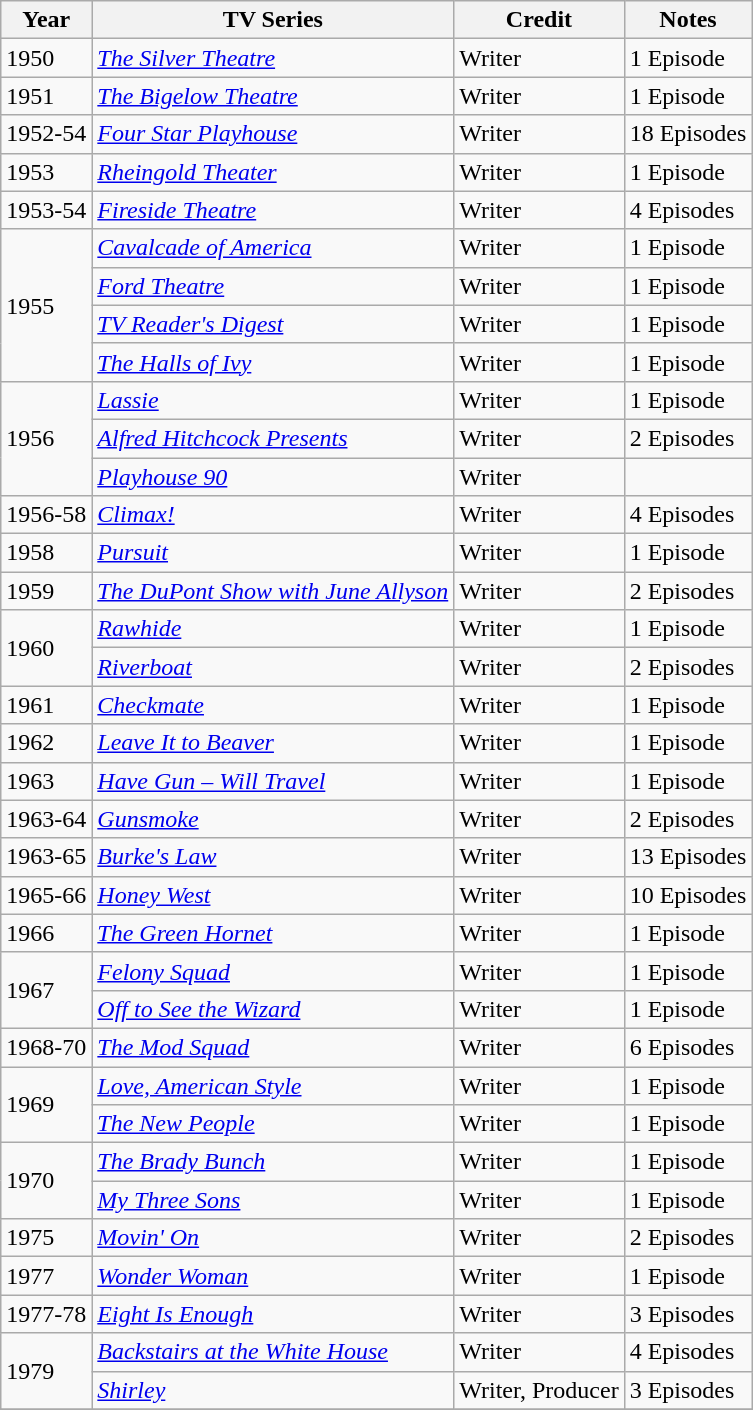<table class="wikitable">
<tr>
<th>Year</th>
<th>TV Series</th>
<th>Credit</th>
<th>Notes</th>
</tr>
<tr>
<td>1950</td>
<td><em><a href='#'>The Silver Theatre</a></em></td>
<td>Writer</td>
<td>1 Episode</td>
</tr>
<tr>
<td>1951</td>
<td><em><a href='#'>The Bigelow Theatre</a></em></td>
<td>Writer</td>
<td>1 Episode</td>
</tr>
<tr>
<td>1952-54</td>
<td><em><a href='#'>Four Star Playhouse</a></em></td>
<td>Writer</td>
<td>18 Episodes</td>
</tr>
<tr>
<td>1953</td>
<td><em><a href='#'>Rheingold Theater</a></em></td>
<td>Writer</td>
<td>1 Episode</td>
</tr>
<tr>
<td>1953-54</td>
<td><em><a href='#'>Fireside Theatre</a></em></td>
<td>Writer</td>
<td>4 Episodes</td>
</tr>
<tr>
<td rowspan=4>1955</td>
<td><em><a href='#'>Cavalcade of America</a></em></td>
<td>Writer</td>
<td>1 Episode</td>
</tr>
<tr>
<td><em><a href='#'>Ford Theatre</a></em></td>
<td>Writer</td>
<td>1 Episode</td>
</tr>
<tr>
<td><em><a href='#'>TV Reader's Digest</a></em></td>
<td>Writer</td>
<td>1 Episode</td>
</tr>
<tr>
<td><em><a href='#'>The Halls of Ivy</a></em></td>
<td>Writer</td>
<td>1 Episode</td>
</tr>
<tr>
<td rowspan=3>1956</td>
<td><em><a href='#'>Lassie</a></em></td>
<td>Writer</td>
<td>1 Episode</td>
</tr>
<tr>
<td><em><a href='#'>Alfred Hitchcock Presents</a></em></td>
<td>Writer</td>
<td>2 Episodes</td>
</tr>
<tr>
<td><em><a href='#'>Playhouse 90</a></em></td>
<td>Writer</td>
<td></td>
</tr>
<tr>
<td>1956-58</td>
<td><em><a href='#'>Climax!</a></em></td>
<td>Writer</td>
<td>4 Episodes</td>
</tr>
<tr>
<td>1958</td>
<td><em><a href='#'>Pursuit</a></em></td>
<td>Writer</td>
<td>1 Episode</td>
</tr>
<tr>
<td>1959</td>
<td><em><a href='#'>The DuPont Show with June Allyson</a></em></td>
<td>Writer</td>
<td>2 Episodes</td>
</tr>
<tr>
<td rowspan=2>1960</td>
<td><em><a href='#'>Rawhide</a></em></td>
<td>Writer</td>
<td>1 Episode</td>
</tr>
<tr>
<td><em><a href='#'>Riverboat</a></em></td>
<td>Writer</td>
<td>2 Episodes</td>
</tr>
<tr>
<td>1961</td>
<td><em><a href='#'>Checkmate</a></em></td>
<td>Writer</td>
<td>1 Episode</td>
</tr>
<tr>
<td>1962</td>
<td><em><a href='#'>Leave It to Beaver</a></em></td>
<td>Writer</td>
<td>1 Episode</td>
</tr>
<tr>
<td>1963</td>
<td><em><a href='#'>Have Gun – Will Travel</a></em></td>
<td>Writer</td>
<td>1 Episode</td>
</tr>
<tr>
<td>1963-64</td>
<td><em><a href='#'>Gunsmoke</a></em></td>
<td>Writer</td>
<td>2 Episodes</td>
</tr>
<tr>
<td>1963-65</td>
<td><em><a href='#'>Burke's Law</a></em></td>
<td>Writer</td>
<td>13 Episodes</td>
</tr>
<tr>
<td>1965-66</td>
<td><em><a href='#'>Honey West</a></em></td>
<td>Writer</td>
<td>10 Episodes</td>
</tr>
<tr>
<td>1966</td>
<td><em><a href='#'>The Green Hornet</a></em></td>
<td>Writer</td>
<td>1 Episode</td>
</tr>
<tr>
<td rowspan=2>1967</td>
<td><em><a href='#'>Felony Squad</a></em></td>
<td>Writer</td>
<td>1 Episode</td>
</tr>
<tr>
<td><em><a href='#'>Off to See the Wizard</a></em></td>
<td>Writer</td>
<td>1 Episode</td>
</tr>
<tr>
<td>1968-70</td>
<td><em><a href='#'>The Mod Squad</a></em></td>
<td>Writer</td>
<td>6 Episodes</td>
</tr>
<tr>
<td rowspan=2>1969</td>
<td><em><a href='#'>Love, American Style</a></em></td>
<td>Writer</td>
<td>1 Episode</td>
</tr>
<tr>
<td><em><a href='#'>The New People</a></em></td>
<td>Writer</td>
<td>1 Episode</td>
</tr>
<tr>
<td rowspan=2>1970</td>
<td><em><a href='#'>The Brady Bunch</a></em></td>
<td>Writer</td>
<td>1 Episode</td>
</tr>
<tr>
<td><em><a href='#'>My Three Sons</a></em></td>
<td>Writer</td>
<td>1 Episode</td>
</tr>
<tr>
<td>1975</td>
<td><em><a href='#'>Movin' On</a></em></td>
<td>Writer</td>
<td>2 Episodes</td>
</tr>
<tr>
<td>1977</td>
<td><em><a href='#'>Wonder Woman</a></em></td>
<td>Writer</td>
<td>1 Episode</td>
</tr>
<tr>
<td>1977-78</td>
<td><em><a href='#'>Eight Is Enough</a></em></td>
<td>Writer</td>
<td>3 Episodes</td>
</tr>
<tr>
<td rowspan=2>1979</td>
<td><em><a href='#'>Backstairs at the White House</a></em></td>
<td>Writer</td>
<td>4 Episodes</td>
</tr>
<tr>
<td><em><a href='#'>Shirley</a></em></td>
<td>Writer, Producer</td>
<td>3 Episodes</td>
</tr>
<tr>
</tr>
</table>
